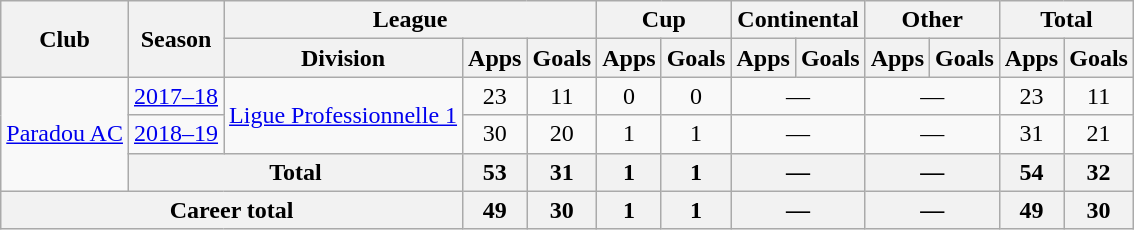<table class="wikitable" style="text-align: center">
<tr>
<th rowspan="2">Club</th>
<th rowspan="2">Season</th>
<th colspan="3">League</th>
<th colspan="2">Cup</th>
<th colspan="2">Continental</th>
<th colspan="2">Other</th>
<th colspan="2">Total</th>
</tr>
<tr>
<th>Division</th>
<th>Apps</th>
<th>Goals</th>
<th>Apps</th>
<th>Goals</th>
<th>Apps</th>
<th>Goals</th>
<th>Apps</th>
<th>Goals</th>
<th>Apps</th>
<th>Goals</th>
</tr>
<tr>
<td rowspan="3"><a href='#'>Paradou AC</a></td>
<td><a href='#'>2017–18</a></td>
<td rowspan="2"><a href='#'>Ligue Professionnelle 1</a></td>
<td>23</td>
<td>11</td>
<td>0</td>
<td>0</td>
<td colspan="2">—</td>
<td colspan="2">—</td>
<td>23</td>
<td>11</td>
</tr>
<tr>
<td><a href='#'>2018–19</a></td>
<td>30</td>
<td>20</td>
<td>1</td>
<td>1</td>
<td colspan="2">—</td>
<td colspan="2">—</td>
<td>31</td>
<td>21</td>
</tr>
<tr>
<th colspan="2">Total</th>
<th>53</th>
<th>31</th>
<th>1</th>
<th>1</th>
<th colspan="2">—</th>
<th colspan="2">—</th>
<th>54</th>
<th>32</th>
</tr>
<tr>
<th colspan="3">Career total</th>
<th>49</th>
<th>30</th>
<th>1</th>
<th>1</th>
<th colspan="2">—</th>
<th colspan="2">—</th>
<th>49</th>
<th>30</th>
</tr>
</table>
